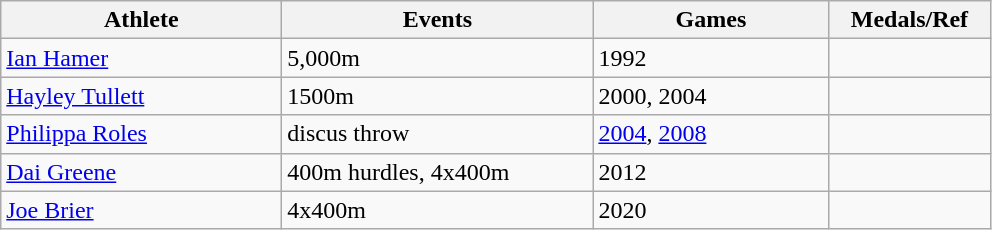<table class="wikitable">
<tr>
<th width=180>Athlete</th>
<th width=200>Events</th>
<th width=150>Games</th>
<th width=100>Medals/Ref</th>
</tr>
<tr>
<td><a href='#'>Ian Hamer</a></td>
<td>5,000m</td>
<td>1992</td>
<td></td>
</tr>
<tr>
<td><a href='#'>Hayley Tullett</a></td>
<td>1500m</td>
<td>2000, 2004</td>
<td></td>
</tr>
<tr>
<td><a href='#'>Philippa Roles</a></td>
<td>discus throw</td>
<td><a href='#'>2004</a>, <a href='#'>2008</a></td>
<td></td>
</tr>
<tr>
<td><a href='#'>Dai Greene</a></td>
<td>400m hurdles, 4x400m</td>
<td>2012</td>
<td></td>
</tr>
<tr>
<td><a href='#'>Joe Brier</a></td>
<td>4x400m</td>
<td>2020</td>
<td></td>
</tr>
</table>
